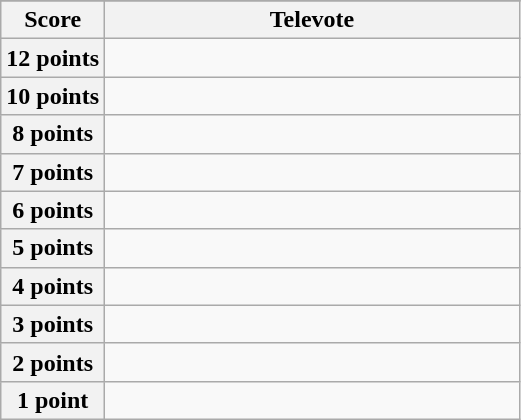<table class="wikitable">
<tr>
</tr>
<tr>
<th scope="col" width="20%">Score</th>
<th scope="col">Televote</th>
</tr>
<tr>
<th scope="row">12 points</th>
<td></td>
</tr>
<tr>
<th scope="row">10 points</th>
<td></td>
</tr>
<tr>
<th scope="row">8 points</th>
<td></td>
</tr>
<tr>
<th scope="row">7 points</th>
<td></td>
</tr>
<tr>
<th scope="row">6 points</th>
<td></td>
</tr>
<tr>
<th scope="row">5 points</th>
<td></td>
</tr>
<tr>
<th scope="row">4 points</th>
<td></td>
</tr>
<tr>
<th scope="row">3 points</th>
<td></td>
</tr>
<tr>
<th scope="row">2 points</th>
<td></td>
</tr>
<tr>
<th scope="row">1 point</th>
<td></td>
</tr>
</table>
